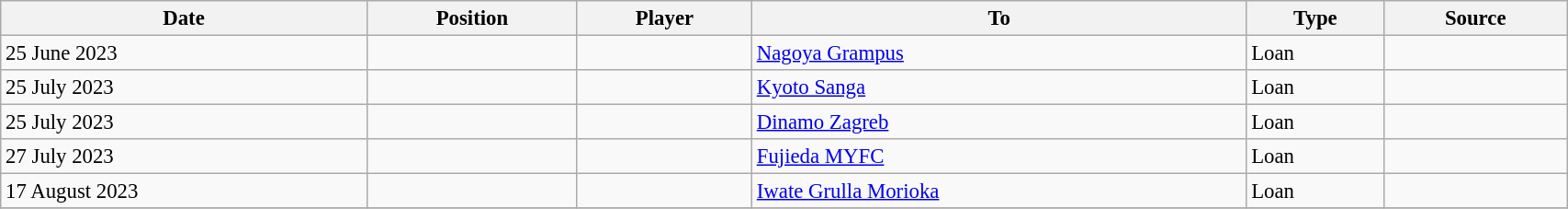<table class="wikitable sortable" style="width:90%; text-align:center; font-size:95%; text-align:left;">
<tr>
<th>Date</th>
<th>Position</th>
<th>Player</th>
<th>To</th>
<th>Type</th>
<th>Source</th>
</tr>
<tr>
<td>25 June 2023</td>
<td></td>
<td></td>
<td> <a href='#'>Nagoya Grampus</a></td>
<td>Loan</td>
<td></td>
</tr>
<tr>
<td>25 July 2023</td>
<td></td>
<td></td>
<td> <a href='#'>Kyoto Sanga</a></td>
<td>Loan</td>
<td></td>
</tr>
<tr>
<td>25 July 2023</td>
<td></td>
<td></td>
<td> <a href='#'>Dinamo Zagreb</a></td>
<td>Loan</td>
<td></td>
</tr>
<tr>
<td>27 July 2023</td>
<td></td>
<td></td>
<td> <a href='#'>Fujieda MYFC</a></td>
<td>Loan</td>
<td></td>
</tr>
<tr>
<td>17 August 2023</td>
<td></td>
<td></td>
<td> <a href='#'>Iwate Grulla Morioka</a></td>
<td>Loan</td>
<td></td>
</tr>
<tr>
</tr>
</table>
